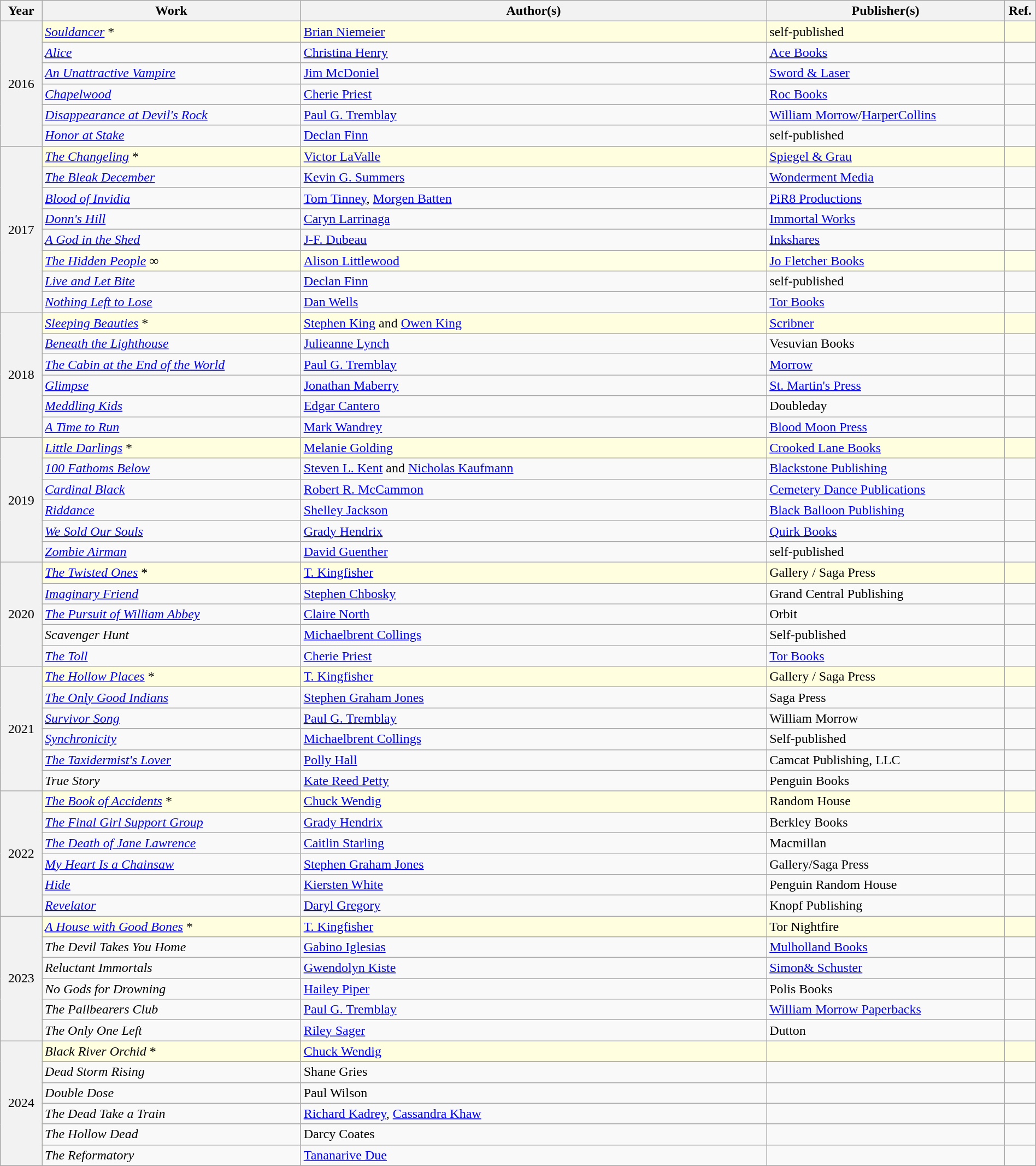<table class="wikitable mw-collapsible" style="width:100%; margin:1em auto 1em auto;">
<tr>
<th style="width:4%;" scope="col">Year</th>
<th style="width:25%;" scope="col">Work</th>
<th style="width:45%;" scope="col" class="unsortable">Author(s)</th>
<th style="width:23%;" scope="col" class="unsortable">Publisher(s)</th>
<th style="width:3%;" scope="col" class="unsortable">Ref.</th>
</tr>
<tr style="background:lightyellow;">
<th scope="row" rowspan="6" style="text-align:center; font-weight:normal;">2016</th>
<td><em><a href='#'>Souldancer</a></em> *</td>
<td><a href='#'>Brian Niemeier</a></td>
<td>self-published</td>
<td></td>
</tr>
<tr>
<td><em><a href='#'>Alice</a></em></td>
<td><a href='#'>Christina Henry</a></td>
<td><a href='#'>Ace Books</a></td>
<td></td>
</tr>
<tr>
<td><em><a href='#'>An Unattractive Vampire</a></em></td>
<td><a href='#'>Jim McDoniel</a></td>
<td><a href='#'>Sword & Laser</a></td>
<td></td>
</tr>
<tr>
<td><em><a href='#'>Chapelwood</a></em></td>
<td><a href='#'>Cherie Priest</a></td>
<td><a href='#'>Roc Books</a></td>
<td></td>
</tr>
<tr>
<td><em><a href='#'>Disappearance at Devil's Rock</a></em></td>
<td><a href='#'>Paul G. Tremblay</a></td>
<td><a href='#'>William Morrow</a>/<a href='#'>HarperCollins</a></td>
<td></td>
</tr>
<tr>
<td><em><a href='#'>Honor at Stake</a></em></td>
<td><a href='#'>Declan Finn</a></td>
<td>self-published</td>
<td></td>
</tr>
<tr style="background:lightyellow;">
<th scope="row" rowspan="8" style="text-align:center; font-weight:normal;">2017</th>
<td><em><a href='#'>The Changeling</a></em> *</td>
<td><a href='#'>Victor LaValle</a></td>
<td><a href='#'>Spiegel & Grau</a></td>
<td></td>
</tr>
<tr>
<td><em><a href='#'>The Bleak December</a></em></td>
<td><a href='#'>Kevin G. Summers</a></td>
<td><a href='#'>Wonderment Media</a></td>
<td></td>
</tr>
<tr>
<td><em><a href='#'>Blood of Invidia</a></em></td>
<td><a href='#'>Tom Tinney</a>, <a href='#'>Morgen Batten</a></td>
<td><a href='#'>PiR8 Productions</a></td>
<td></td>
</tr>
<tr>
<td><em><a href='#'>Donn's Hill</a></em></td>
<td><a href='#'>Caryn Larrinaga</a></td>
<td><a href='#'>Immortal Works</a></td>
<td></td>
</tr>
<tr>
<td><em><a href='#'>A God in the Shed</a></em></td>
<td><a href='#'>J-F. Dubeau</a></td>
<td><a href='#'>Inkshares</a></td>
<td></td>
</tr>
<tr style="background:#FFFFE6;">
<td><em><a href='#'>The Hidden People</a></em> ∞</td>
<td><a href='#'>Alison Littlewood</a></td>
<td><a href='#'>Jo Fletcher Books</a></td>
<td></td>
</tr>
<tr>
<td><em><a href='#'>Live and Let Bite</a></em></td>
<td><a href='#'>Declan Finn</a></td>
<td>self-published</td>
<td></td>
</tr>
<tr>
<td><em><a href='#'>Nothing Left to Lose</a></em></td>
<td><a href='#'>Dan Wells</a></td>
<td><a href='#'>Tor Books</a></td>
<td></td>
</tr>
<tr style="background:lightyellow;">
<th scope="row" rowspan="6" style="text-align:center; font-weight:normal;">2018</th>
<td><em><a href='#'>Sleeping Beauties</a></em> *</td>
<td><a href='#'>Stephen King</a> and <a href='#'>Owen King</a></td>
<td><a href='#'>Scribner</a></td>
<td></td>
</tr>
<tr>
<td><em><a href='#'>Beneath the Lighthouse</a></em></td>
<td><a href='#'>Julieanne Lynch</a></td>
<td>Vesuvian Books</td>
<td></td>
</tr>
<tr>
<td><em><a href='#'>The Cabin at the End of the World</a></em></td>
<td><a href='#'>Paul G. Tremblay</a></td>
<td><a href='#'>Morrow</a></td>
<td></td>
</tr>
<tr>
<td><em><a href='#'>Glimpse</a></em></td>
<td><a href='#'>Jonathan Maberry</a></td>
<td><a href='#'>St. Martin's Press</a></td>
<td></td>
</tr>
<tr>
<td><em><a href='#'>Meddling Kids</a></em></td>
<td><a href='#'>Edgar Cantero</a></td>
<td>Doubleday</td>
<td></td>
</tr>
<tr>
<td><em><a href='#'>A Time to Run</a></em></td>
<td><a href='#'>Mark Wandrey</a></td>
<td><a href='#'>Blood Moon Press</a></td>
<td></td>
</tr>
<tr style="background:lightyellow;">
<th rowspan="6" style="text-align:center; font-weight:normal;">2019</th>
<td><em><a href='#'>Little Darlings</a></em> *</td>
<td><a href='#'>Melanie Golding</a></td>
<td><a href='#'>Crooked Lane Books</a></td>
<td></td>
</tr>
<tr>
<td><em><a href='#'>100 Fathoms Below</a></em></td>
<td><a href='#'>Steven L. Kent</a> and <a href='#'>Nicholas Kaufmann</a></td>
<td><a href='#'>Blackstone Publishing</a></td>
<td></td>
</tr>
<tr>
<td><em><a href='#'>Cardinal Black</a></em></td>
<td><a href='#'>Robert R. McCammon</a></td>
<td><a href='#'>Cemetery Dance Publications</a></td>
<td></td>
</tr>
<tr>
<td><em><a href='#'>Riddance</a></em></td>
<td><a href='#'>Shelley Jackson</a></td>
<td><a href='#'>Black Balloon Publishing</a></td>
<td></td>
</tr>
<tr>
<td><em><a href='#'>We Sold Our Souls</a></em></td>
<td><a href='#'>Grady Hendrix</a></td>
<td><a href='#'>Quirk Books</a></td>
<td></td>
</tr>
<tr>
<td><em><a href='#'>Zombie Airman</a></em></td>
<td><a href='#'>David Guenther</a></td>
<td>self-published</td>
<td></td>
</tr>
<tr style="background:lightyellow;">
<th rowspan="5" style="text-align:center; font-weight:normal;">2020</th>
<td><em><a href='#'>The Twisted Ones</a></em> *</td>
<td><a href='#'>T. Kingfisher</a></td>
<td>Gallery / Saga Press</td>
<td></td>
</tr>
<tr>
<td><em><a href='#'>Imaginary Friend</a></em></td>
<td><a href='#'>Stephen Chbosky</a></td>
<td>Grand Central Publishing</td>
<td></td>
</tr>
<tr>
<td><em><a href='#'>The Pursuit of William Abbey</a></em></td>
<td><a href='#'>Claire North</a></td>
<td>Orbit</td>
<td></td>
</tr>
<tr>
<td><em>Scavenger Hunt</em></td>
<td><a href='#'>Michaelbrent Collings</a></td>
<td>Self-published</td>
<td></td>
</tr>
<tr>
<td><em><a href='#'>The Toll</a></em></td>
<td><a href='#'>Cherie Priest</a></td>
<td><a href='#'>Tor Books</a></td>
<td></td>
</tr>
<tr style="background:lightyellow;">
<th rowspan="6" style="text-align:center; font-weight:normal;">2021</th>
<td><em><a href='#'>The Hollow Places</a></em> *</td>
<td><a href='#'>T. Kingfisher</a></td>
<td>Gallery / Saga Press</td>
<td></td>
</tr>
<tr>
<td><em><a href='#'>The Only Good Indians</a></em></td>
<td><a href='#'>Stephen Graham Jones</a></td>
<td>Saga Press</td>
<td></td>
</tr>
<tr>
<td><em><a href='#'>Survivor Song</a></em></td>
<td><a href='#'>Paul G. Tremblay</a></td>
<td>William Morrow</td>
<td></td>
</tr>
<tr>
<td><em><a href='#'>Synchronicity</a></em></td>
<td><a href='#'>Michaelbrent Collings</a></td>
<td>Self-published</td>
<td></td>
</tr>
<tr>
<td><em><a href='#'>The Taxidermist's Lover</a></em></td>
<td><a href='#'>Polly Hall</a></td>
<td>Camcat Publishing, LLC</td>
<td></td>
</tr>
<tr>
<td><em>True Story</em></td>
<td><a href='#'>Kate Reed Petty</a></td>
<td>Penguin Books</td>
<td></td>
</tr>
<tr style="background:lightyellow;">
<th rowspan="6" style="text-align:center; font-weight:normal;">2022</th>
<td><em><a href='#'>The Book of Accidents</a></em> *</td>
<td><a href='#'>Chuck Wendig</a></td>
<td>Random House</td>
<td></td>
</tr>
<tr>
<td><em><a href='#'>The Final Girl Support Group</a></em></td>
<td><a href='#'>Grady Hendrix</a></td>
<td>Berkley Books</td>
<td></td>
</tr>
<tr>
<td><em><a href='#'>The Death of Jane Lawrence</a></em></td>
<td><a href='#'>Caitlin Starling</a></td>
<td>Macmillan</td>
<td></td>
</tr>
<tr>
<td><em><a href='#'>My Heart Is a Chainsaw</a></em></td>
<td><a href='#'>Stephen Graham Jones</a></td>
<td>Gallery/Saga Press</td>
<td></td>
</tr>
<tr>
<td><em><a href='#'>Hide</a></em></td>
<td><a href='#'>Kiersten White</a></td>
<td>Penguin Random House</td>
<td></td>
</tr>
<tr>
<td><em><a href='#'>Revelator</a></em></td>
<td><a href='#'>Daryl Gregory</a></td>
<td>Knopf Publishing</td>
<td></td>
</tr>
<tr style="background:lightyellow;">
<th rowspan="6" style="font-weight:normal;">2023</th>
<td><em><a href='#'>A House with Good Bones</a></em> *</td>
<td><a href='#'>T. Kingfisher</a></td>
<td>Tor Nightfire</td>
<td></td>
</tr>
<tr>
<td><em>The Devil Takes You Home</em></td>
<td><a href='#'>Gabino Iglesias</a></td>
<td><a href='#'>Mulholland Books</a></td>
<td></td>
</tr>
<tr>
<td><em>Reluctant Immortals</em></td>
<td><a href='#'>Gwendolyn Kiste</a></td>
<td><a href='#'>Simon& Schuster</a></td>
<td></td>
</tr>
<tr>
<td><em>No Gods for Drowning</em></td>
<td><a href='#'>Hailey Piper</a></td>
<td>Polis Books</td>
<td></td>
</tr>
<tr>
<td><em>The Pallbearers Club</em></td>
<td><a href='#'>Paul G. Tremblay</a></td>
<td><a href='#'>William Morrow Paperbacks</a></td>
<td></td>
</tr>
<tr>
<td><em>The Only One Left</em></td>
<td><a href='#'>Riley Sager</a></td>
<td>Dutton</td>
<td></td>
</tr>
<tr style="background:lightyellow;">
<th rowspan="6" style="font-weight:normal;">2024</th>
<td><em>Black River Orchid</em> *</td>
<td><a href='#'>Chuck Wendig</a></td>
<td></td>
<td></td>
</tr>
<tr>
<td><em>Dead Storm Rising</em></td>
<td>Shane Gries</td>
<td></td>
<td></td>
</tr>
<tr>
<td><em>Double Dose</em></td>
<td>Paul Wilson</td>
<td></td>
<td></td>
</tr>
<tr>
<td><em>The Dead Take a Train</em></td>
<td><a href='#'>Richard Kadrey</a>, <a href='#'>Cassandra Khaw</a></td>
<td></td>
<td></td>
</tr>
<tr>
<td><em>The Hollow Dead</em></td>
<td>Darcy Coates</td>
<td></td>
<td></td>
</tr>
<tr>
<td><em>The Reformatory</em></td>
<td><a href='#'>Tananarive Due</a></td>
<td></td>
<td></td>
</tr>
</table>
